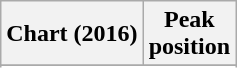<table class="wikitable sortable plainrowheaders" style="text-align:center">
<tr>
<th>Chart (2016)</th>
<th>Peak <br> position</th>
</tr>
<tr>
</tr>
<tr>
</tr>
<tr>
</tr>
</table>
